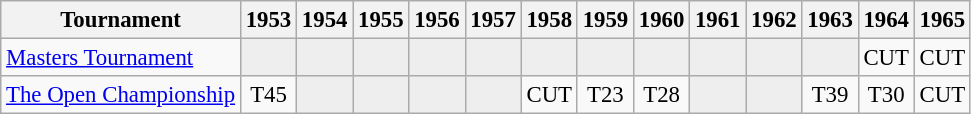<table class="wikitable" style="font-size:95%;text-align:center;">
<tr>
<th>Tournament</th>
<th>1953</th>
<th>1954</th>
<th>1955</th>
<th>1956</th>
<th>1957</th>
<th>1958</th>
<th>1959</th>
<th>1960</th>
<th>1961</th>
<th>1962</th>
<th>1963</th>
<th>1964</th>
<th>1965</th>
</tr>
<tr>
<td align="left"><a href='#'>Masters Tournament</a></td>
<td style="background:#eeeeee;"></td>
<td style="background:#eeeeee;"></td>
<td style="background:#eeeeee;"></td>
<td style="background:#eeeeee;"></td>
<td style="background:#eeeeee;"></td>
<td style="background:#eeeeee;"></td>
<td style="background:#eeeeee;"></td>
<td style="background:#eeeeee;"></td>
<td style="background:#eeeeee;"></td>
<td style="background:#eeeeee;"></td>
<td style="background:#eeeeee;"></td>
<td>CUT</td>
<td>CUT</td>
</tr>
<tr>
<td align="left"><a href='#'>The Open Championship</a></td>
<td>T45</td>
<td style="background:#eeeeee;"></td>
<td style="background:#eeeeee;"></td>
<td style="background:#eeeeee;"></td>
<td style="background:#eeeeee;"></td>
<td>CUT</td>
<td>T23</td>
<td>T28</td>
<td style="background:#eeeeee;"></td>
<td style="background:#eeeeee;"></td>
<td>T39</td>
<td>T30</td>
<td>CUT</td>
</tr>
</table>
